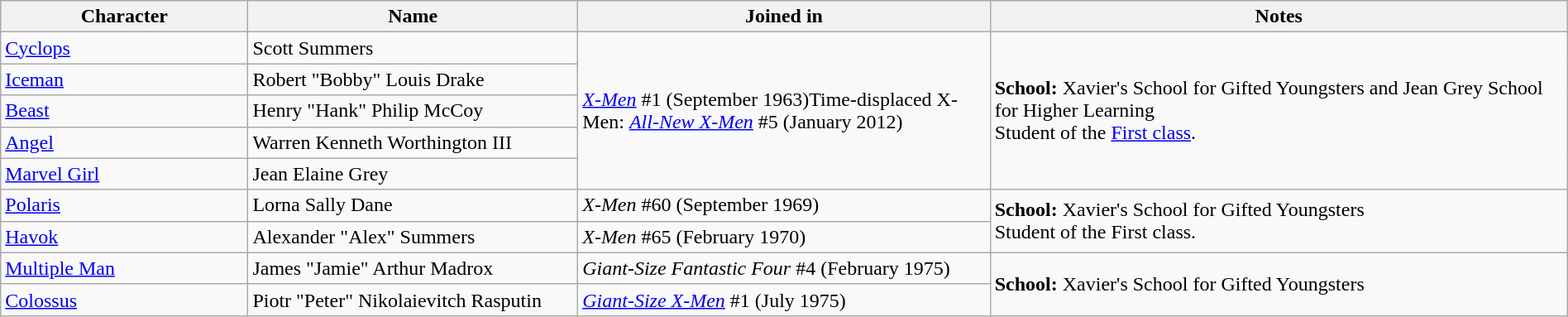<table class="wikitable sortable" style="width:100%;">
<tr>
<th style="width:15%;">Character</th>
<th style="width:20%;">Name</th>
<th style="width:25%;">Joined in</th>
<th style="width:35%;">Notes</th>
</tr>
<tr>
<td><a href='#'>Cyclops</a></td>
<td>Scott Summers</td>
<td rowspan=5><em><a href='#'>X-Men</a></em> #1 (September 1963)Time-displaced X-Men: <em><a href='#'>All-New X-Men</a></em> #5 (January 2012)</td>
<td rowspan=5><strong>School:</strong> Xavier's School for Gifted Youngsters and Jean Grey School for Higher Learning<br>Student of the <a href='#'>First class</a>.</td>
</tr>
<tr>
<td><a href='#'>Iceman</a></td>
<td>Robert "Bobby" Louis Drake</td>
</tr>
<tr>
<td><a href='#'>Beast</a></td>
<td>Henry "Hank" Philip McCoy</td>
</tr>
<tr>
<td><a href='#'>Angel</a></td>
<td>Warren Kenneth Worthington III</td>
</tr>
<tr>
<td><a href='#'>Marvel Girl</a></td>
<td>Jean Elaine Grey</td>
</tr>
<tr>
<td><a href='#'>Polaris</a></td>
<td>Lorna Sally Dane</td>
<td><em>X-Men</em> #60 (September 1969)</td>
<td rowspan=2><strong>School:</strong> Xavier's School for Gifted Youngsters<br>Student of the First class.</td>
</tr>
<tr>
<td><a href='#'>Havok</a></td>
<td>Alexander "Alex" Summers</td>
<td><em>X-Men</em> #65 (February 1970)</td>
</tr>
<tr>
<td><a href='#'>Multiple Man</a></td>
<td>James "Jamie" Arthur Madrox</td>
<td><em>Giant-Size Fantastic Four</em> #4 (February 1975)</td>
<td rowspan=2><strong>School:</strong> Xavier's School for Gifted Youngsters</td>
</tr>
<tr>
<td><a href='#'>Colossus</a></td>
<td>Piotr "Peter" Nikolaievitch Rasputin</td>
<td><em><a href='#'>Giant-Size X-Men</a></em> #1 (July 1975)</td>
</tr>
</table>
